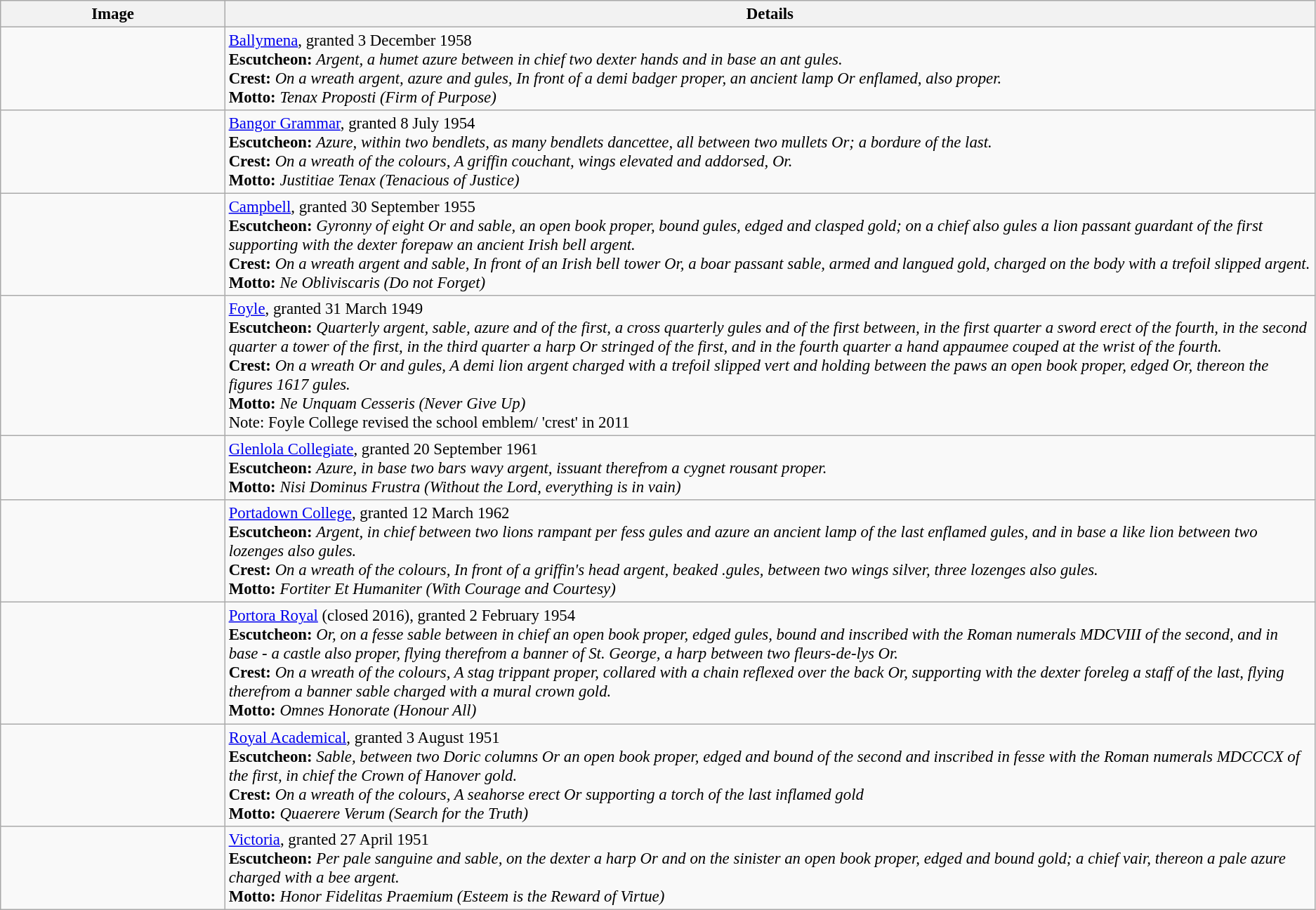<table class=wikitable style=font-size:95%>
<tr style="vertical-align:top; text-align:center;">
<th style="width:206px;">Image</th>
<th>Details</th>
</tr>
<tr valign=top>
<td align=center></td>
<td><a href='#'>Ballymena</a>, granted 3 December 1958<br><strong>Escutcheon:</strong> <em>Argent, a humet azure between in chief two dexter hands and in base an ant gules.</em><br>
<strong>Crest:</strong> <em>On a wreath argent, azure and gules, In front of a demi badger proper, an ancient lamp Or enflamed, also proper.</em><br>
<strong>Motto:</strong> <em>Tenax Proposti (Firm of Purpose)</em></td>
</tr>
<tr valign=top>
<td align=center></td>
<td><a href='#'>Bangor Grammar</a>, granted 8 July 1954<br><strong>Escutcheon:</strong> <em>Azure, within two bendlets, as many bendlets dancettee, all between two mullets Or; a bordure of the last.</em><br>
<strong>Crest:</strong> <em>On a wreath of the colours, A griffin couchant, wings elevated and addorsed, Or.</em><br>
<strong>Motto:</strong> <em>Justitiae Tenax (Tenacious of Justice)</em></td>
</tr>
<tr valign=top>
<td align=center></td>
<td><a href='#'>Campbell</a>, granted 30 September 1955<br><strong>Escutcheon:</strong> <em>Gyronny of eight Or and sable, an open book proper, bound gules, edged and clasped gold; on a chief also gules a lion passant guardant of the first supporting with the dexter forepaw an ancient Irish bell argent.</em><br>
<strong>Crest:</strong> <em>On a wreath argent and sable, In front of an Irish bell tower Or, a boar passant sable, armed and langued gold, charged on the body with a trefoil slipped argent.</em><br>
<strong>Motto:</strong> <em>Ne Obliviscaris (Do not Forget)</em></td>
</tr>
<tr valign=top>
<td align=center></td>
<td><a href='#'>Foyle</a>, granted 31 March 1949<br><strong>Escutcheon:</strong> <em>Quarterly argent, sable, azure and of the first, a cross quarterly gules and of the first between, in the first quarter a sword erect of the fourth, in the second quarter a tower of the first, in the third quarter a harp Or stringed of the first, and in the fourth quarter a hand appaumee couped at the wrist of the fourth.</em><br>
<strong>Crest:</strong> <em>On a wreath Or and gules, A demi lion argent charged with a trefoil slipped vert and holding between the paws an open book proper, edged Or, thereon the figures 1617 gules.</em><br>
<strong>Motto:</strong> <em>Ne Unquam Cesseris (Never Give Up)</em><br>
Note: Foyle College revised the school emblem/ 'crest' in 2011</td>
</tr>
<tr valign=top>
<td align=center></td>
<td><a href='#'>Glenlola Collegiate</a>, granted 20 September 1961<br><strong>Escutcheon:</strong> <em>Azure, in base two bars wavy argent, issuant therefrom a cygnet rousant proper.</em><br>
<strong>Motto:</strong> <em> Nisi Dominus Frustra (Without the Lord, everything is in vain)</em></td>
</tr>
<tr valign=top>
<td align=center></td>
<td><a href='#'>Portadown College</a>, granted 12 March 1962<br><strong>Escutcheon:</strong> <em>Argent, in chief between two lions rampant per fess gules and azure an ancient lamp of the last enflamed gules, and in base a like lion between two lozenges also gules.</em><br>
<strong>Crest:</strong> <em>On a wreath of the colours, In front of a griffin's head argent, beaked .gules, between two wings silver, three lozenges also gules.</em><br>
<strong>Motto:</strong> <em>Fortiter Et Humaniter (With Courage and Courtesy)</em></td>
</tr>
<tr valign=top>
<td align=center></td>
<td><a href='#'>Portora Royal</a> (closed 2016), granted 2 February 1954<br><strong>Escutcheon:</strong> <em>Or, on a fesse sable between in chief an open book proper, edged gules, bound and inscribed with the Roman numerals MDCVIII of the second, and in base - a castle also proper, flying therefrom a banner of St. George, a harp between two fleurs-de-lys Or.</em><br>
<strong>Crest:</strong> <em>On a wreath of the colours, A stag trippant proper, collared with a chain reflexed over the back Or, supporting with the dexter foreleg a staff of the last, flying therefrom a banner sable charged with a mural crown gold.</em><br>
<strong>Motto:</strong> <em>Omnes Honorate (Honour All)</em></td>
</tr>
<tr valign=top>
<td align=center></td>
<td><a href='#'>Royal Academical</a>, granted 3 August 1951<br><strong>Escutcheon:</strong> <em>Sable, between two Doric columns Or an open book proper, edged and bound of the second and inscribed in fesse with the Roman numerals MDCCCX of the first, in chief the Crown of Hanover gold.</em><br>
<strong>Crest:</strong> <em>On a wreath of the colours, A seahorse erect Or supporting a torch of the last inflamed gold</em><br>
<strong>Motto:</strong> <em>Quaerere Verum (Search for the Truth)</em></td>
</tr>
<tr valign=top>
<td align=center></td>
<td><a href='#'>Victoria</a>, granted 27 April 1951<br><strong>Escutcheon:</strong> <em>Per pale sanguine and sable, on the dexter a harp Or and on the sinister an open book proper, edged and bound gold; a chief vair, thereon a pale azure charged with a bee argent. </em><br>
<strong>Motto:</strong> <em>Honor Fidelitas Praemium (Esteem is the Reward of Virtue)</em></td>
</tr>
</table>
